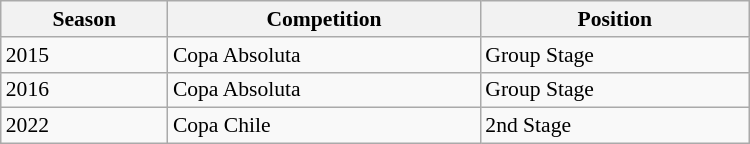<table class="wikitable center" style="white-space:nowrap; font-size:90%; width:500px; margin:auto;">
<tr>
<th>Season</th>
<th>Competition</th>
<th>Position</th>
</tr>
<tr>
<td>2015</td>
<td>Copa Absoluta</td>
<td>Group Stage</td>
</tr>
<tr>
<td>2016</td>
<td>Copa Absoluta</td>
<td>Group Stage</td>
</tr>
<tr>
<td>2022</td>
<td>Copa Chile</td>
<td>2nd Stage</td>
</tr>
</table>
